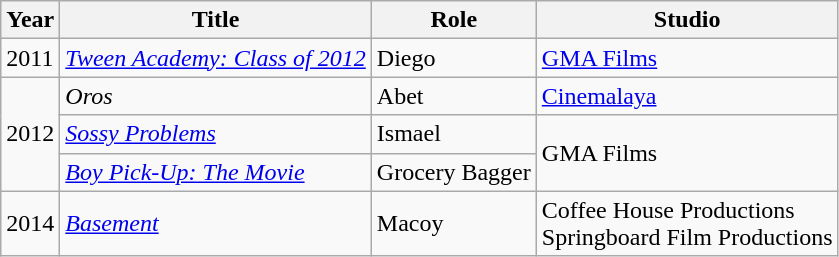<table class="wikitable">
<tr>
<th>Year</th>
<th>Title</th>
<th>Role</th>
<th>Studio</th>
</tr>
<tr>
<td>2011</td>
<td><em><a href='#'>Tween Academy: Class of 2012</a></em></td>
<td>Diego</td>
<td><a href='#'>GMA Films</a></td>
</tr>
<tr>
<td rowspan="3">2012</td>
<td><em>Oros</em></td>
<td>Abet</td>
<td><a href='#'>Cinemalaya</a></td>
</tr>
<tr>
<td><em><a href='#'>Sossy Problems</a></em></td>
<td>Ismael</td>
<td rowspan="2">GMA Films</td>
</tr>
<tr>
<td><em><a href='#'>Boy Pick-Up: The Movie</a></em></td>
<td>Grocery Bagger</td>
</tr>
<tr>
<td>2014</td>
<td><em><a href='#'>Basement</a></em></td>
<td>Macoy</td>
<td>Coffee House Productions <br> Springboard Film Productions</td>
</tr>
</table>
